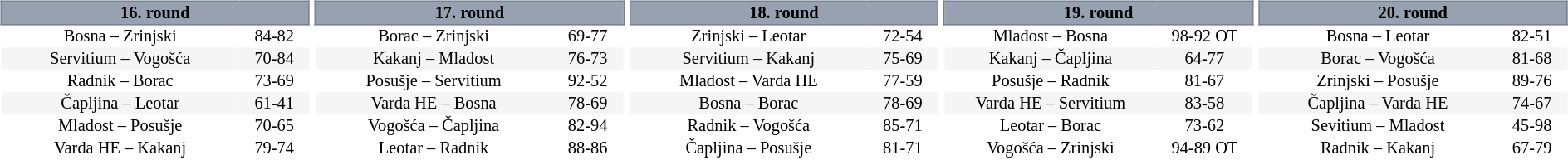<table width=100%>
<tr>
<td width=20% valign="top"><br><table border=0 cellspacing=0 cellpadding=1em style="font-size: 85%; border-collapse: collapse;" width=100%>
<tr>
<td colspan=5 bgcolor=#98A1B2 style="border:1px solid #7A8392;text-align:center;"><span><strong>16. round</strong> </span></td>
</tr>
<tr align=center bgcolor=#FFFFFF>
<td>Bosna – Zrinjski</td>
<td>84-82</td>
</tr>
<tr align=center bgcolor=#f5f5f5>
<td>Servitium – Vogošća</td>
<td>70-84</td>
</tr>
<tr align=center bgcolor=#FFFFFF>
<td>Radnik – Borac</td>
<td>73-69</td>
</tr>
<tr align=center bgcolor=#f5f5f5>
<td>Čapljina – Leotar</td>
<td>61-41</td>
</tr>
<tr align=center bgcolor=#FFFFFF>
<td>Mladost – Posušje</td>
<td>70-65</td>
</tr>
<tr align=center bgcolor=#FFFFFF>
<td>Varda HE – Kakanj</td>
<td>79-74</td>
</tr>
</table>
</td>
<td width=20% valign="top"><br><table border=0 cellspacing=0 cellpadding=1em style="font-size: 85%; border-collapse: collapse;" width=100%>
<tr>
<td colspan=5 bgcolor=#98A1B2 style="border:1px solid #7A8392;text-align:center;"><span><strong>17. round</strong> </span></td>
</tr>
<tr align=center bgcolor=#FFFFFF>
<td>Borac – Zrinjski</td>
<td>69-77</td>
</tr>
<tr align=center bgcolor=#f5f5f5>
<td>Kakanj – Mladost</td>
<td>76-73</td>
</tr>
<tr align=center bgcolor=#FFFFFF>
<td>Posušje – Servitium</td>
<td>92-52</td>
</tr>
<tr align=center bgcolor=#f5f5f5>
<td>Varda HE – Bosna</td>
<td>78-69</td>
</tr>
<tr align=center bgcolor=#FFFFFF>
<td>Vogošća – Čapljina</td>
<td>82-94</td>
</tr>
<tr align=center bgcolor=#FFFFFF>
<td>Leotar – Radnik</td>
<td>88-86</td>
</tr>
</table>
</td>
<td width=20% valign="top"><br><table border=0 cellspacing=0 cellpadding=1em style="font-size: 85%; border-collapse: collapse;" width=100%>
<tr>
<td colspan=5 bgcolor=#98A1B2 style="border:1px solid #7A8392;text-align:center;"><span><strong>18. round</strong> </span></td>
</tr>
<tr align=center bgcolor=#FFFFFF>
<td>Zrinjski – Leotar</td>
<td>72-54</td>
</tr>
<tr align=center bgcolor=#f5f5f5>
<td>Servitium – Kakanj</td>
<td>75-69</td>
</tr>
<tr align=center bgcolor=#FFFFFF>
<td>Mladost – Varda HE</td>
<td>77-59</td>
</tr>
<tr align=center bgcolor=#f5f5f5>
<td>Bosna – Borac</td>
<td>78-69</td>
</tr>
<tr align=center bgcolor=#FFFFFF>
<td>Radnik – Vogošća</td>
<td>85-71</td>
</tr>
<tr align=center bgcolor=#FFFFFF>
<td>Čapljina – Posušje</td>
<td>81-71</td>
</tr>
</table>
</td>
<td width=20% valign="top"><br><table border=0 cellspacing=0 cellpadding=1em style="font-size: 85%; border-collapse: collapse;" width=100%>
<tr>
<td colspan=5 bgcolor=#98A1B2 style="border:1px solid #7A8392;text-align:center;"><span><strong>19. round</strong> </span></td>
</tr>
<tr align=center bgcolor=#FFFFFF>
<td>Mladost – Bosna</td>
<td>98-92 OT</td>
</tr>
<tr align=center bgcolor=#f5f5f5>
<td>Kakanj – Čapljina</td>
<td>64-77</td>
</tr>
<tr align=center bgcolor=#FFFFFF>
<td>Posušje – Radnik</td>
<td>81-67</td>
</tr>
<tr align=center bgcolor=#f5f5f5>
<td>Varda HE – Servitium</td>
<td>83-58</td>
</tr>
<tr align=center bgcolor=#FFFFFF>
<td>Leotar – Borac</td>
<td>73-62</td>
</tr>
<tr align=center bgcolor=#FFFFFF>
<td>Vogošća – Zrinjski</td>
<td>94-89 OT</td>
</tr>
</table>
</td>
<td width=20% valign="top"><br><table border=0 cellspacing=0 cellpadding=1em style="font-size: 85%; border-collapse: collapse;" width=100%>
<tr>
<td colspan=5 bgcolor=#98A1B2 style="border:1px solid #7A8392;text-align:center;"><span><strong>20. round</strong> </span></td>
</tr>
<tr align=center bgcolor=#FFFFFF>
<td>Bosna – Leotar</td>
<td>82-51</td>
</tr>
<tr align=center bgcolor=#f5f5f5>
<td>Borac – Vogošća</td>
<td>81-68</td>
</tr>
<tr align=center bgcolor=#FFFFFF>
<td>Zrinjski – Posušje</td>
<td>89-76</td>
</tr>
<tr align=center bgcolor=#f5f5f5>
<td>Čapljina – Varda HE</td>
<td>74-67</td>
</tr>
<tr align=center bgcolor=#FFFFFF>
<td>Sevitium – Mladost</td>
<td>45-98</td>
</tr>
<tr align=center bgcolor=#FFFFFF>
<td>Radnik – Kakanj</td>
<td>67-79</td>
</tr>
</table>
</td>
</tr>
</table>
